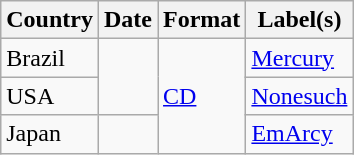<table class="wikitable plainrowheaders">
<tr>
<th scope="col">Country</th>
<th scope="col">Date</th>
<th scope="col">Format</th>
<th scope="col">Label(s)</th>
</tr>
<tr>
<td>Brazil</td>
<td rowspan="2"></td>
<td rowspan="3"><a href='#'>CD</a></td>
<td><a href='#'>Mercury</a></td>
</tr>
<tr>
<td>USA</td>
<td><a href='#'>Nonesuch</a></td>
</tr>
<tr>
<td>Japan</td>
<td></td>
<td><a href='#'>EmArcy</a></td>
</tr>
</table>
